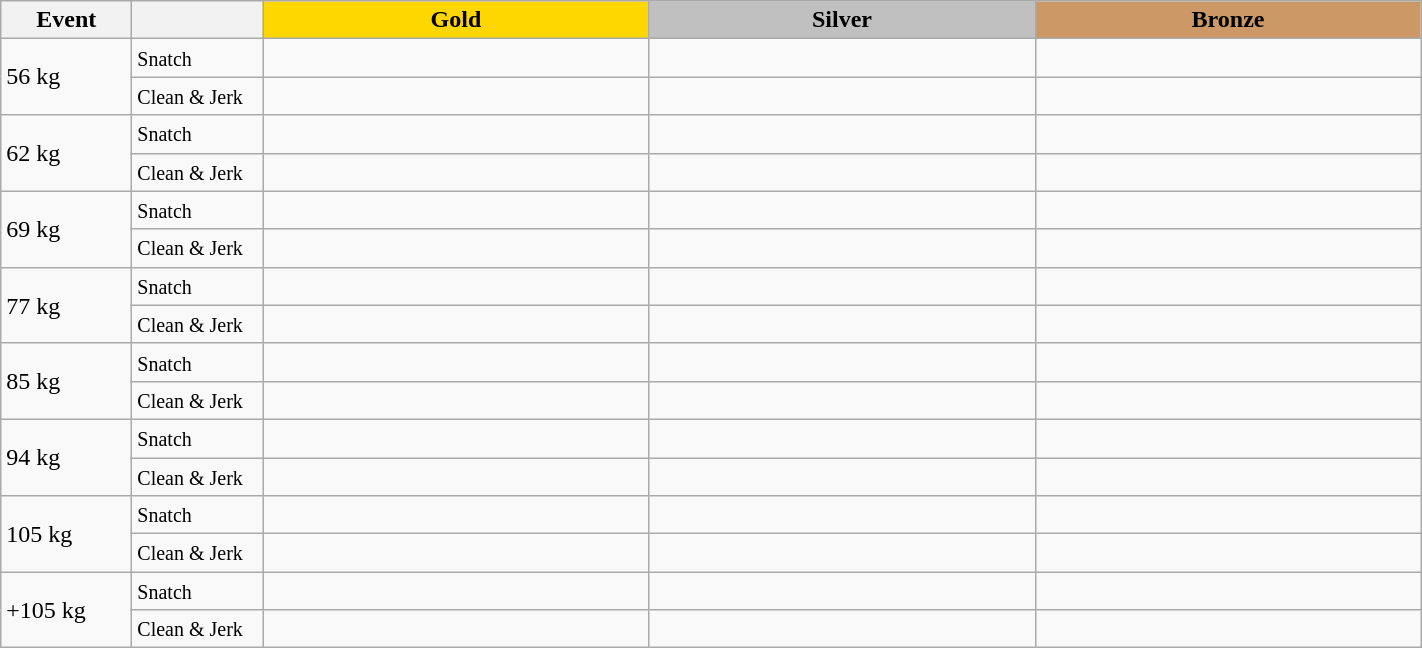<table class="wikitable">
<tr>
<th width=80>Event</th>
<th width=80></th>
<td bgcolor=gold align="center" colspan=1 width=250><strong>Gold</strong></td>
<td bgcolor=silver align="center" colspan=1 width=250><strong>Silver</strong></td>
<td bgcolor=#cc9966 colspan=1 align="center" width=250><strong>Bronze</strong></td>
</tr>
<tr>
<td rowspan=2>56 kg<br></td>
<td><small>Snatch</small></td>
<td></td>
<td></td>
<td></td>
</tr>
<tr>
<td><small>Clean & Jerk</small></td>
<td></td>
<td></td>
<td></td>
</tr>
<tr>
<td rowspan=2>62 kg<br></td>
<td><small>Snatch</small></td>
<td></td>
<td></td>
<td></td>
</tr>
<tr>
<td><small>Clean & Jerk</small></td>
<td></td>
<td></td>
<td></td>
</tr>
<tr>
<td rowspan=2>69 kg<br></td>
<td><small>Snatch</small></td>
<td></td>
<td></td>
<td></td>
</tr>
<tr>
<td><small>Clean & Jerk</small></td>
<td></td>
<td></td>
<td></td>
</tr>
<tr>
<td rowspan=2>77 kg<br></td>
<td><small>Snatch</small></td>
<td></td>
<td></td>
<td></td>
</tr>
<tr>
<td><small>Clean & Jerk</small></td>
<td></td>
<td></td>
<td></td>
</tr>
<tr>
<td rowspan=2>85 kg<br></td>
<td><small>Snatch</small></td>
<td></td>
<td></td>
<td></td>
</tr>
<tr>
<td><small>Clean & Jerk</small></td>
<td></td>
<td></td>
<td></td>
</tr>
<tr>
<td rowspan=2>94 kg<br></td>
<td><small>Snatch</small></td>
<td></td>
<td></td>
<td></td>
</tr>
<tr>
<td><small>Clean & Jerk</small></td>
<td></td>
<td></td>
<td></td>
</tr>
<tr>
<td rowspan=2>105 kg<br></td>
<td><small>Snatch</small></td>
<td></td>
<td></td>
<td></td>
</tr>
<tr>
<td><small>Clean & Jerk</small></td>
<td></td>
<td></td>
<td></td>
</tr>
<tr>
<td rowspan=2>+105 kg<br></td>
<td><small>Snatch</small></td>
<td></td>
<td></td>
<td></td>
</tr>
<tr>
<td><small>Clean & Jerk</small></td>
<td></td>
<td></td>
<td></td>
</tr>
</table>
